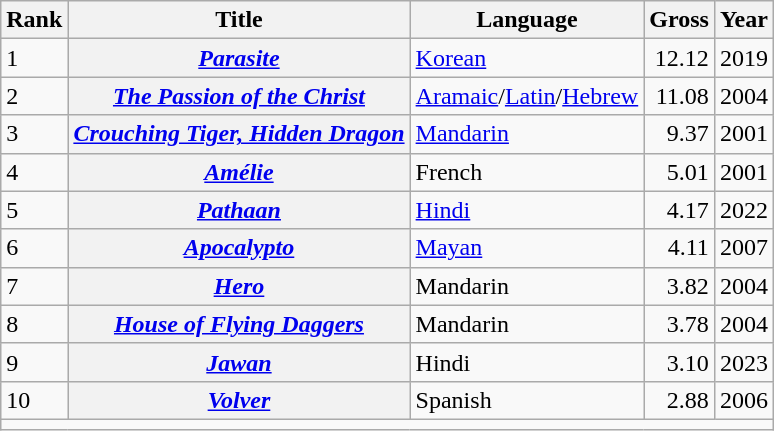<table class="wikitable sortable plainrowheaders">
<tr>
<th scope="col">Rank</th>
<th scope="col">Title</th>
<th scope="col">Language</th>
<th scope="col">Gross<br></th>
<th scope="col">Year</th>
</tr>
<tr>
<td>1</td>
<th scope="row"><em><a href='#'>Parasite</a></em></th>
<td><a href='#'>Korean</a></td>
<td style="text-align:right;">12.12</td>
<td style="text-align:center;">2019</td>
</tr>
<tr>
<td>2</td>
<th scope="row"><em><a href='#'>The Passion of the Christ</a></em></th>
<td><a href='#'>Aramaic</a>/<a href='#'>Latin</a>/<a href='#'>Hebrew</a></td>
<td align="right">11.08</td>
<td style="text-align:center;">2004</td>
</tr>
<tr>
<td>3</td>
<th scope="row"><em><a href='#'>Crouching Tiger, Hidden Dragon</a></em></th>
<td><a href='#'>Mandarin</a></td>
<td align="right">9.37</td>
<td style="text-align:center;">2001</td>
</tr>
<tr>
<td>4</td>
<th scope="row"><em><a href='#'>Amélie</a></em></th>
<td>French</td>
<td align="right">5.01</td>
<td style="text-align:center;">2001</td>
</tr>
<tr>
<td>5</td>
<th scope="row"><em><a href='#'>Pathaan</a></em></th>
<td><a href='#'>Hindi</a></td>
<td align="right">4.17</td>
<td style="text-align:center;">2022</td>
</tr>
<tr>
<td>6</td>
<th scope="row"><em><a href='#'>Apocalypto</a></em></th>
<td><a href='#'>Mayan</a></td>
<td align="right">4.11</td>
<td style="text-align:center;">2007</td>
</tr>
<tr>
<td>7</td>
<th scope="row"><em><a href='#'>Hero</a></em></th>
<td>Mandarin</td>
<td align="right">3.82</td>
<td style="text-align:center;">2004</td>
</tr>
<tr>
<td>8</td>
<th scope="row"><em><a href='#'>House of Flying Daggers</a></em></th>
<td>Mandarin</td>
<td align="right">3.78</td>
<td style="text-align:center;">2004</td>
</tr>
<tr>
<td>9</td>
<th scope="row"><em><a href='#'>Jawan</a></em></th>
<td>Hindi</td>
<td align="right">3.10</td>
<td style="text-align:center;">2023</td>
</tr>
<tr>
<td>10</td>
<th scope="row"><em><a href='#'>Volver</a></em></th>
<td>Spanish</td>
<td align="right">2.88</td>
<td style="text-align:center;">2006</td>
</tr>
<tr class="sortbottom" style="text-align:center; font-size:90%">
<td colspan="5"></td>
</tr>
</table>
